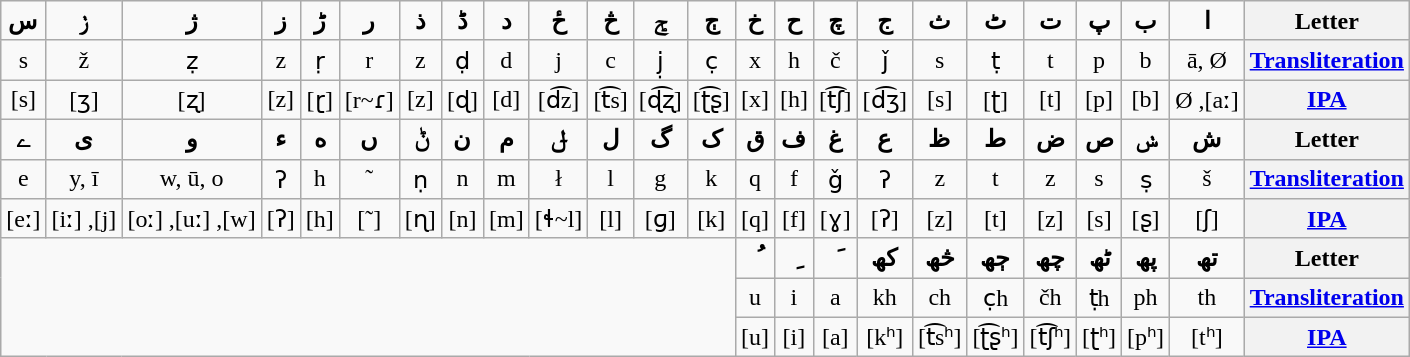<table class="wikitable Unicode" dir="rtl">
<tr align=center>
<th>Letter</th>
<td><strong>ا</strong></td>
<td><strong>ب</strong></td>
<td><strong>پ</strong></td>
<td><strong>ت</strong></td>
<td><strong>ٹ</strong></td>
<td><strong>ث</strong></td>
<td><strong>ج</strong></td>
<td><strong>چ</strong></td>
<td><strong>ح</strong></td>
<td><strong>خ</strong></td>
<td><strong>ڄ</strong></td>
<td><strong>ݮ</strong></td>
<td><strong>څ</strong></td>
<td><strong>ځ</strong></td>
<td><strong>د</strong></td>
<td><strong>ڈ</strong></td>
<td><strong>ذ</strong></td>
<td><strong>ر</strong></td>
<td><strong>ڑ</strong></td>
<td><strong>ز</strong></td>
<td><strong>ژ</strong></td>
<td><strong>ݫ</strong></td>
<td><strong>س</strong></td>
</tr>
<tr align=center>
<th><a href='#'>Transliteration</a></th>
<td>ā, Ø</td>
<td>b</td>
<td>p</td>
<td>t</td>
<td>ṭ</td>
<td>s</td>
<td>ǰ</td>
<td>č</td>
<td>h</td>
<td>x</td>
<td>c̣</td>
<td>j̣</td>
<td>c</td>
<td>j</td>
<td>d</td>
<td>ḍ</td>
<td>z</td>
<td>r</td>
<td>ṛ</td>
<td>z</td>
<td>ẓ</td>
<td>ž</td>
<td>s</td>
</tr>
<tr align=center>
<th><a href='#'>IPA</a></th>
<td>[aː], Ø</td>
<td>[b]</td>
<td>[p]</td>
<td>[t]</td>
<td>[ʈ]</td>
<td>[s]</td>
<td>[d͡ʒ]</td>
<td>[t͡ʃ]</td>
<td>[h]</td>
<td>[x]</td>
<td>[ʈ͡ʂ]</td>
<td>[ɖ͡ʐ]</td>
<td>[t͡s]</td>
<td>[d͡z]</td>
<td>[d]</td>
<td>[ɖ]</td>
<td>[z]</td>
<td>[r~ɾ]</td>
<td>[ɽ]</td>
<td>[z]</td>
<td>[ʐ]</td>
<td>[ʒ]</td>
<td>[s]</td>
</tr>
<tr align=center>
<th>Letter</th>
<td><strong>ش</strong></td>
<td><strong>ݭ</strong></td>
<td><strong>ص</strong></td>
<td><strong>ض</strong></td>
<td><strong>ط</strong></td>
<td><strong>ظ</strong></td>
<td><strong>ع</strong></td>
<td><strong>غ</strong></td>
<td><strong>ف</strong></td>
<td><strong>ق</strong></td>
<td><strong>ک</strong></td>
<td><strong>گ</strong></td>
<td><strong>ل</strong></td>
<td><strong>ݪ</strong></td>
<td><strong>م</strong></td>
<td><strong>ن</strong></td>
<td><strong>ݨ</strong></td>
<td><strong>ں</strong></td>
<td><strong>ه</strong></td>
<td><strong>ء</strong></td>
<td><strong>و</strong></td>
<td><strong>ی</strong></td>
<td><strong>ے</strong></td>
</tr>
<tr align=center>
<th><a href='#'>Transliteration</a></th>
<td>š</td>
<td>ṣ</td>
<td>s</td>
<td>z</td>
<td>t</td>
<td>z</td>
<td>ʔ</td>
<td>ǧ</td>
<td>f</td>
<td>q</td>
<td>k</td>
<td>g</td>
<td>l</td>
<td>ł</td>
<td>m</td>
<td>n</td>
<td>ṇ</td>
<td>˜</td>
<td>h</td>
<td>ʔ</td>
<td>w, ū, o</td>
<td>y, ī</td>
<td>e</td>
</tr>
<tr align=center>
<th><a href='#'>IPA</a></th>
<td>[ʃ]</td>
<td>[ʂ]</td>
<td>[s]</td>
<td>[z]</td>
<td>[t]</td>
<td>[z]</td>
<td>[ʔ]</td>
<td>[ɣ]</td>
<td>[f]</td>
<td>[q]</td>
<td>[k]</td>
<td>[ɡ]</td>
<td>[l]</td>
<td>[ɬ~l]</td>
<td>[m]</td>
<td>[n]</td>
<td>[ɳ]</td>
<td>[˜]</td>
<td>[h]</td>
<td>[ʔ]</td>
<td>[w], [uː], [oː]</td>
<td>[j], [iː]</td>
<td>[eː]</td>
</tr>
<tr align=center>
<th>Letter</th>
<td><strong>تھ</strong></td>
<td><strong>پھ</strong></td>
<td><strong>ٹھ</strong></td>
<td><strong>چھ</strong></td>
<td><strong>ڄھ</strong></td>
<td><strong>څھ</strong></td>
<td><strong>کھ</strong></td>
<td><strong>َ</strong></td>
<td><strong>ِ</strong></td>
<td><strong>ُ</strong></td>
</tr>
<tr align=center>
<th><a href='#'>Transliteration</a></th>
<td>th</td>
<td>ph</td>
<td>ṭh</td>
<td>čh</td>
<td>c̣h</td>
<td>ch</td>
<td>kh</td>
<td>a</td>
<td>i</td>
<td>u</td>
</tr>
<tr align=center>
<th><a href='#'>IPA</a></th>
<td>[tʰ]</td>
<td>[pʰ]</td>
<td>[ʈʰ]</td>
<td>[t͡ʃʰ]</td>
<td>[ʈ͡ʂʰ]</td>
<td>[t͡sʰ]</td>
<td>[kʰ]</td>
<td>[a]</td>
<td>[i]</td>
<td>[u]</td>
</tr>
</table>
